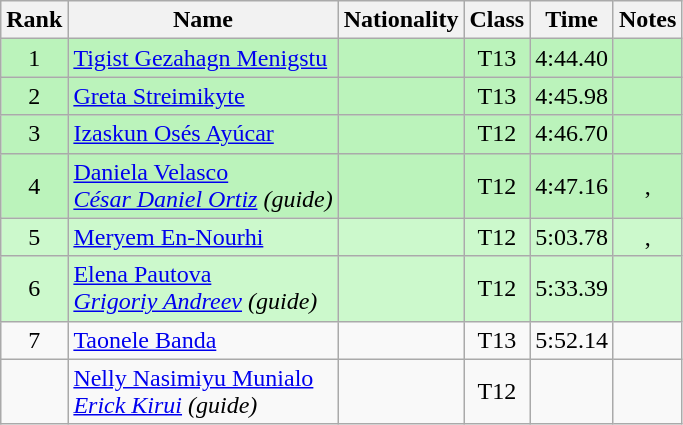<table class="wikitable sortable" style="text-align:center">
<tr>
<th>Rank</th>
<th>Name</th>
<th>Nationality</th>
<th>Class</th>
<th>Time</th>
<th>Notes</th>
</tr>
<tr bgcolor=bbf3bb>
<td>1</td>
<td align="left"><a href='#'>Tigist Gezahagn Menigstu</a></td>
<td align="left"></td>
<td>T13</td>
<td>4:44.40</td>
<td></td>
</tr>
<tr bgcolor=bbf3bb>
<td>2</td>
<td align="left"><a href='#'>Greta Streimikyte</a></td>
<td align="left"></td>
<td>T13</td>
<td>4:45.98</td>
<td></td>
</tr>
<tr bgcolor=bbf3bb>
<td>3</td>
<td align="left"><a href='#'>Izaskun Osés Ayúcar</a></td>
<td align="left"></td>
<td>T12</td>
<td>4:46.70</td>
<td></td>
</tr>
<tr bgcolor=bbf3bb>
<td>4</td>
<td align="left"><a href='#'>Daniela Velasco</a><br><em><a href='#'>César Daniel Ortiz</a> (guide)</em></td>
<td align="left"></td>
<td>T12</td>
<td>4:47.16</td>
<td>, </td>
</tr>
<tr bgcolor=ccf9cc>
<td>5</td>
<td align="left"><a href='#'>Meryem En-Nourhi</a></td>
<td align="left"></td>
<td>T12</td>
<td>5:03.78</td>
<td>, </td>
</tr>
<tr bgcolor=ccf9cc>
<td>6</td>
<td align="left"><a href='#'>Elena Pautova</a><br><em><a href='#'>Grigoriy Andreev</a> (guide)</em></td>
<td align="left"></td>
<td>T12</td>
<td>5:33.39</td>
<td></td>
</tr>
<tr>
<td>7</td>
<td align="left"><a href='#'>Taonele Banda</a></td>
<td align="left"></td>
<td>T13</td>
<td>5:52.14</td>
<td></td>
</tr>
<tr>
<td></td>
<td align="left"><a href='#'>Nelly Nasimiyu Munialo</a><br><em><a href='#'>Erick Kirui</a> (guide)</em></td>
<td align="left"></td>
<td>T12</td>
<td></td>
<td></td>
</tr>
</table>
